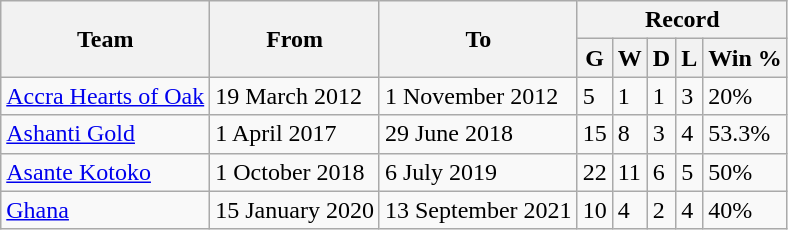<table class="wikitable">
<tr>
<th rowspan="2">Team</th>
<th rowspan="2">From</th>
<th rowspan="2">To</th>
<th colspan="5">Record</th>
</tr>
<tr>
<th>G</th>
<th>W</th>
<th>D</th>
<th>L</th>
<th>Win %</th>
</tr>
<tr>
<td><a href='#'>Accra Hearts of Oak</a></td>
<td>19 March 2012</td>
<td>1 November 2012</td>
<td>5</td>
<td>1</td>
<td>1</td>
<td>3</td>
<td>20%</td>
</tr>
<tr>
<td><a href='#'>Ashanti Gold</a></td>
<td>1 April 2017</td>
<td>29 June 2018</td>
<td>15</td>
<td>8</td>
<td>3</td>
<td>4</td>
<td>53.3%</td>
</tr>
<tr>
<td><a href='#'>Asante Kotoko</a></td>
<td>1 October 2018</td>
<td>6 July 2019</td>
<td>22</td>
<td>11</td>
<td>6</td>
<td>5</td>
<td>50%</td>
</tr>
<tr>
<td align="left"><a href='#'>Ghana</a></td>
<td align="left">15 January 2020</td>
<td align="left">13 September 2021</td>
<td><span>10</span></td>
<td><span>4</span></td>
<td><span>2</span></td>
<td>4</td>
<td>40%</td>
</tr>
</table>
